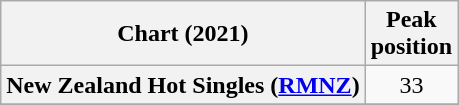<table class="wikitable sortable plainrowheaders" style="text-align:center">
<tr>
<th scope="col">Chart (2021)</th>
<th scope="col">Peak<br>position</th>
</tr>
<tr>
<th scope="row">New Zealand Hot Singles (<a href='#'>RMNZ</a>)</th>
<td>33</td>
</tr>
<tr>
</tr>
</table>
